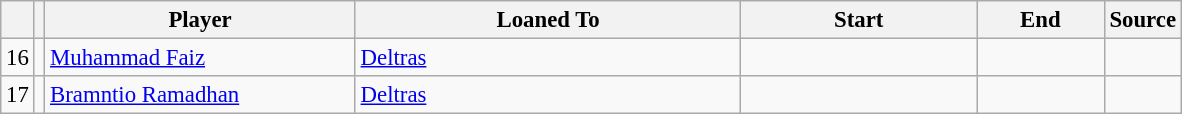<table class="wikitable plainrowheaders sortable" style="font-size:95%">
<tr>
<th></th>
<th></th>
<th scope="col" style="width:200px;"><strong>Player</strong></th>
<th scope="col" style="width:250px;"><strong>Loaned To</strong></th>
<th scope="col" style="width:150px;"><strong>Start</strong></th>
<th scope="col" style="width:78px;"><strong>End</strong></th>
<th><strong>Source</strong></th>
</tr>
<tr>
<td align=center>16</td>
<td align=center></td>
<td> <a href='#'>Muhammad Faiz</a></td>
<td> <a href='#'>Deltras</a></td>
<td align=center></td>
<td align=center></td>
<td align=center></td>
</tr>
<tr>
<td align=center>17</td>
<td align=center></td>
<td> <a href='#'>Bramntio Ramadhan</a></td>
<td> <a href='#'>Deltras</a></td>
<td align=center></td>
<td align=center></td>
<td align=center></td>
</tr>
</table>
